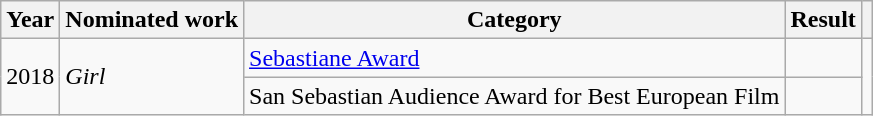<table class="wikitable sortable">
<tr>
<th>Year</th>
<th>Nominated work</th>
<th>Category</th>
<th>Result</th>
<th class="unsortable"></th>
</tr>
<tr>
<td rowspan="2">2018</td>
<td rowspan="2"><em>Girl</em></td>
<td><a href='#'>Sebastiane Award</a></td>
<td></td>
<td rowspan="2"></td>
</tr>
<tr>
<td>San Sebastian Audience Award for Best European Film</td>
<td></td>
</tr>
</table>
